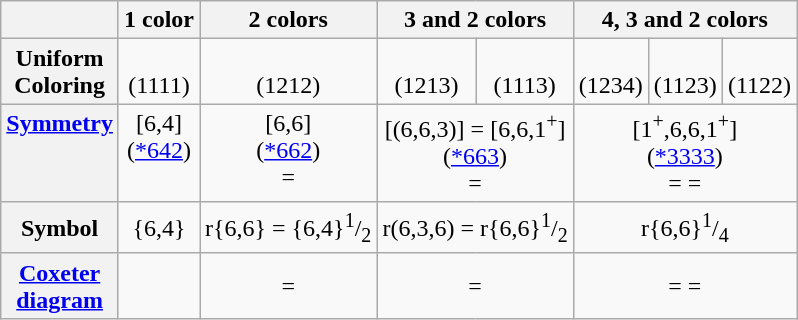<table class=wikitable>
<tr align=center>
<th></th>
<th>1 color</th>
<th>2 colors</th>
<th colspan=2>3 and 2 colors</th>
<th colspan=3>4, 3 and 2 colors</th>
</tr>
<tr align=center>
<th>Uniform<br>Coloring</th>
<td><br>(1111)</td>
<td><br>(1212)</td>
<td><br>(1213)</td>
<td><br>(1113)</td>
<td><br>(1234)</td>
<td><br>(1123)</td>
<td><br>(1122)</td>
</tr>
<tr align=center valign=top>
<th><a href='#'>Symmetry</a></th>
<td>[6,4]<br>(<a href='#'>*642</a>)<br></td>
<td>[6,6]<br>(<a href='#'>*662</a>)<br>  = </td>
<td colspan=2>[(6,6,3)] = [6,6,1<sup>+</sup>]<br>(<a href='#'>*663</a>)<br>  = </td>
<td colspan=3>[1<sup>+</sup>,6,6,1<sup>+</sup>]<br>(<a href='#'>*3333</a>)<br>  =  = </td>
</tr>
<tr align=center>
<th>Symbol</th>
<td>{6,4}</td>
<td>r{6,6} = {6,4}<sup>1</sup>/<sub>2</sub></td>
<td colspan=2>r(6,3,6) = r{6,6}<sup>1</sup>/<sub>2</sub></td>
<td colspan=3>r{6,6}<sup>1</sup>/<sub>4</sub></td>
</tr>
<tr align=center>
<th><a href='#'>Coxeter<br>diagram</a></th>
<td></td>
<td> = </td>
<td colspan=2> = </td>
<td colspan=3> =  = </td>
</tr>
</table>
